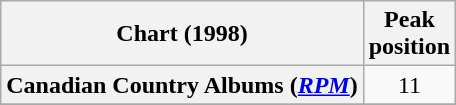<table class="wikitable sortable plainrowheaders" style="text-align:center">
<tr>
<th scope="col">Chart (1998)</th>
<th scope="col">Peak<br> position</th>
</tr>
<tr>
<th scope="row">Canadian Country Albums (<em><a href='#'>RPM</a></em>)</th>
<td>11</td>
</tr>
<tr>
</tr>
<tr>
</tr>
</table>
